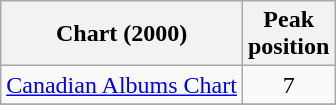<table class="wikitable sortable">
<tr>
<th align="left">Chart (2000)</th>
<th align="left">Peak<br>position</th>
</tr>
<tr>
<td align="left"><a href='#'>Canadian Albums Chart</a></td>
<td align="center">7</td>
</tr>
<tr>
</tr>
</table>
